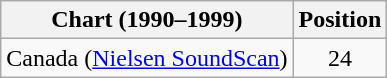<table class="wikitable">
<tr>
<th>Chart (1990–1999)</th>
<th>Position</th>
</tr>
<tr>
<td>Canada (<a href='#'>Nielsen SoundScan</a>)</td>
<td align="center">24</td>
</tr>
</table>
